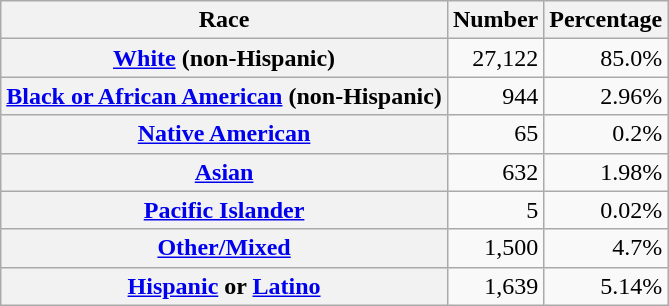<table class="wikitable" style="text-align:right">
<tr>
<th scope="col">Race</th>
<th scope="col">Number</th>
<th scope="col">Percentage</th>
</tr>
<tr>
<th scope="row"><a href='#'>White</a> (non-Hispanic)</th>
<td>27,122</td>
<td>85.0%</td>
</tr>
<tr>
<th scope="row"><a href='#'>Black or African American</a> (non-Hispanic)</th>
<td>944</td>
<td>2.96%</td>
</tr>
<tr>
<th scope="row"><a href='#'>Native American</a></th>
<td>65</td>
<td>0.2%</td>
</tr>
<tr>
<th scope="row"><a href='#'>Asian</a></th>
<td>632</td>
<td>1.98%</td>
</tr>
<tr>
<th scope="row"><a href='#'>Pacific Islander</a></th>
<td>5</td>
<td>0.02%</td>
</tr>
<tr>
<th scope="row"><a href='#'>Other/Mixed</a></th>
<td>1,500</td>
<td>4.7%</td>
</tr>
<tr>
<th scope="row"><a href='#'>Hispanic</a> or <a href='#'>Latino</a></th>
<td>1,639</td>
<td>5.14%</td>
</tr>
</table>
